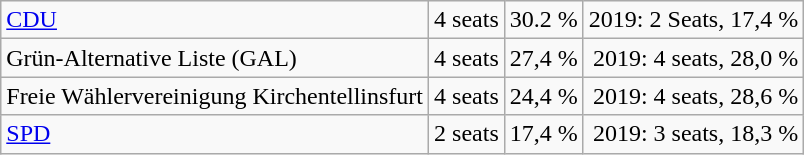<table class="wikitable">
<tr>
<td><a href='#'>CDU</a></td>
<td align="right">4 seats</td>
<td align="right">30.2 %</td>
<td align="right">2019: 2 Seats, 17,4 %</td>
</tr>
<tr>
<td>Grün-Alternative Liste (GAL)</td>
<td align="right">4 seats</td>
<td align="right">27,4 %</td>
<td align="right">2019: 4 seats, 28,0 %</td>
</tr>
<tr>
<td>Freie Wählervereinigung Kirchentellinsfurt</td>
<td align="right">4 seats</td>
<td align="right">24,4 %</td>
<td align="right">2019: 4 seats, 28,6 %</td>
</tr>
<tr>
<td><a href='#'>SPD</a></td>
<td align="right">2 seats</td>
<td align="right">17,4 %</td>
<td align="right">2019: 3 seats, 18,3 %</td>
</tr>
</table>
